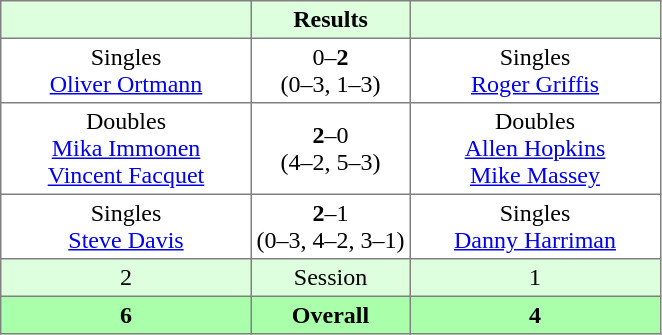<table border="1" cellpadding="3" style="border-collapse: collapse;">
<tr bgcolor="#ddffdd">
<th width="160"></th>
<th>Results</th>
<th width="160"></th>
</tr>
<tr>
<td align="center">Singles<br><a href='#'>Oliver Ortmann</a></td>
<td align="center">0–<strong>2</strong><br>(0–3, 1–3)</td>
<td align="center">Singles<br><a href='#'>Roger Griffis</a></td>
</tr>
<tr>
<td align="center">Doubles<br><a href='#'>Mika Immonen</a><br><a href='#'>Vincent Facquet</a></td>
<td align="center"><strong>2</strong>–0<br>(4–2, 5–3)</td>
<td align="center">Doubles<br><a href='#'>Allen Hopkins</a><br><a href='#'>Mike Massey</a></td>
</tr>
<tr>
<td align="center">Singles<br><a href='#'>Steve Davis</a></td>
<td align="center"><strong>2</strong>–1<br>(0–3, 4–2, 3–1)</td>
<td align="center">Singles<br><a href='#'>Danny Harriman</a></td>
</tr>
<tr bgcolor="#ddffdd">
<td align="center">2</td>
<td align="center">Session</td>
<td align="center">1</td>
</tr>
<tr bgcolor="#aaffaa">
<th align="center">6</th>
<th align="center">Overall</th>
<th align="center">4</th>
</tr>
</table>
